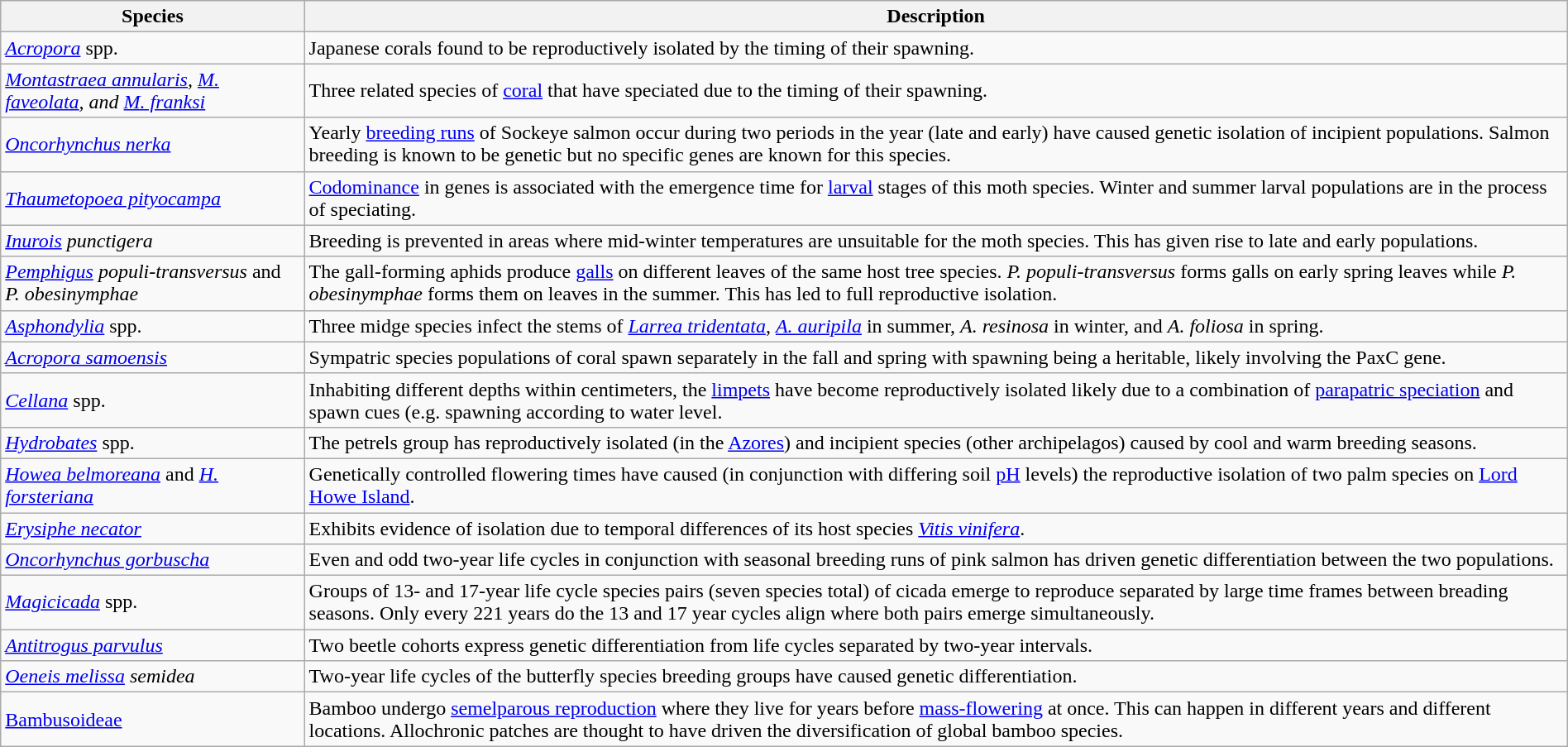<table class="wikitable sortable mw-collapsible" style="margin-left: auto; margin-right: auto; border: none;">
<tr>
<th>Species</th>
<th>Description</th>
</tr>
<tr>
<td><em><a href='#'>Acropora</a></em> spp.</td>
<td>Japanese corals found to be reproductively isolated by the timing of their spawning.</td>
</tr>
<tr>
<td><em><a href='#'>Montastraea annularis</a>, <a href='#'>M. faveolata</a>, and <a href='#'>M. franksi</a></em></td>
<td>Three related species of <a href='#'>coral</a> that have speciated due to the timing of their spawning.</td>
</tr>
<tr>
<td><em><a href='#'>Oncorhynchus nerka</a></em></td>
<td>Yearly <a href='#'>breeding runs</a> of Sockeye salmon occur during two periods in the year (late and early) have caused genetic isolation of incipient populations. Salmon breeding is known to be genetic but no specific genes are known for this species.</td>
</tr>
<tr>
<td><em><a href='#'>Thaumetopoea pityocampa</a></em></td>
<td><a href='#'>Codominance</a> in genes is associated with the emergence time for <a href='#'>larval</a> stages of this moth species. Winter and summer larval populations are in the process of speciating.</td>
</tr>
<tr>
<td><em><a href='#'>Inurois</a> punctigera</em></td>
<td>Breeding is prevented in areas where mid-winter temperatures are unsuitable for the moth species. This has given rise to late and early populations.</td>
</tr>
<tr>
<td><em><a href='#'>Pemphigus</a> populi-transversus</em> and <em>P. obesinymphae</em></td>
<td>The gall-forming aphids produce <a href='#'>galls</a> on different leaves of the same host tree species. <em>P. populi-transversus</em> forms galls on early spring leaves while <em>P. obesinymphae</em> forms them on leaves in the summer. This has led to full reproductive isolation.</td>
</tr>
<tr>
<td><em><a href='#'>Asphondylia</a></em> spp.</td>
<td>Three midge species infect the stems of <em><a href='#'>Larrea tridentata</a></em>, <em><a href='#'>A. auripila</a></em> in summer, <em>A. resinosa</em> in winter, and <em>A. foliosa</em> in spring.</td>
</tr>
<tr>
<td><em><a href='#'>Acropora samoensis</a></em></td>
<td>Sympatric species populations of coral spawn separately in the fall and spring with spawning being a heritable, likely involving the PaxC gene.</td>
</tr>
<tr>
<td><em><a href='#'>Cellana</a></em> spp.</td>
<td>Inhabiting different depths within centimeters, the <a href='#'>limpets</a> have become reproductively isolated likely due to a combination of <a href='#'>parapatric speciation</a> and spawn cues (e.g. spawning according to water level.</td>
</tr>
<tr>
<td><em><a href='#'>Hydrobates</a></em> spp.</td>
<td>The petrels group has reproductively isolated (in the <a href='#'>Azores</a>) and incipient species (other archipelagos) caused by cool and warm breeding seasons.</td>
</tr>
<tr>
<td><em><a href='#'>Howea belmoreana</a></em> and <em><a href='#'>H. forsteriana</a></em></td>
<td>Genetically controlled flowering times have caused (in conjunction with differing soil <a href='#'>pH</a> levels) the reproductive isolation of two palm species on <a href='#'>Lord Howe Island</a>.</td>
</tr>
<tr>
<td><em><a href='#'>Erysiphe necator</a></em></td>
<td>Exhibits evidence of isolation due to temporal differences of its host species <em><a href='#'>Vitis vinifera</a></em>.</td>
</tr>
<tr>
<td><em><a href='#'>Oncorhynchus gorbuscha</a></em></td>
<td>Even and odd two-year life cycles in conjunction with seasonal breeding runs of pink salmon has driven genetic differentiation between the two populations.</td>
</tr>
<tr>
<td><em><a href='#'>Magicicada</a></em> spp.</td>
<td>Groups of 13- and 17-year life cycle species pairs (seven species total) of cicada emerge to reproduce separated by large time frames between breading seasons. Only every 221 years do the 13 and 17 year cycles align where both pairs emerge simultaneously.</td>
</tr>
<tr>
<td><em><a href='#'>Antitrogus parvulus</a></em></td>
<td>Two beetle cohorts express genetic differentiation from life cycles separated by two-year intervals.</td>
</tr>
<tr>
<td><em><a href='#'>Oeneis melissa</a> semidea</em></td>
<td>Two-year life cycles of the butterfly species breeding groups have caused genetic differentiation.</td>
</tr>
<tr>
<td><a href='#'>Bambusoideae</a></td>
<td>Bamboo undergo <a href='#'>semelparous reproduction</a> where they live for years before <a href='#'>mass-flowering</a> at once. This can happen in different years and different locations. Allochronic patches are thought to have driven the diversification of global bamboo species.</td>
</tr>
</table>
